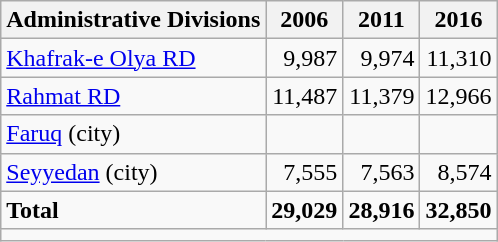<table class="wikitable">
<tr>
<th>Administrative Divisions</th>
<th>2006</th>
<th>2011</th>
<th>2016</th>
</tr>
<tr>
<td><a href='#'>Khafrak-e Olya RD</a></td>
<td style="text-align: right;">9,987</td>
<td style="text-align: right;">9,974</td>
<td style="text-align: right;">11,310</td>
</tr>
<tr>
<td><a href='#'>Rahmat RD</a></td>
<td style="text-align: right;">11,487</td>
<td style="text-align: right;">11,379</td>
<td style="text-align: right;">12,966</td>
</tr>
<tr>
<td><a href='#'>Faruq</a> (city)</td>
<td style="text-align: right;"></td>
<td style="text-align: right;"></td>
<td style="text-align: right;"></td>
</tr>
<tr>
<td><a href='#'>Seyyedan</a> (city)</td>
<td style="text-align: right;">7,555</td>
<td style="text-align: right;">7,563</td>
<td style="text-align: right;">8,574</td>
</tr>
<tr>
<td><strong>Total</strong></td>
<td style="text-align: right;"><strong>29,029</strong></td>
<td style="text-align: right;"><strong>28,916</strong></td>
<td style="text-align: right;"><strong>32,850</strong></td>
</tr>
<tr>
<td colspan=4></td>
</tr>
</table>
